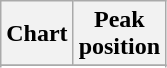<table class="wikitable sortable plainrowheaders" style="text-align:center;" border="1">
<tr>
<th scope="col">Chart</th>
<th scope="col">Peak<br>position</th>
</tr>
<tr>
</tr>
<tr>
</tr>
</table>
